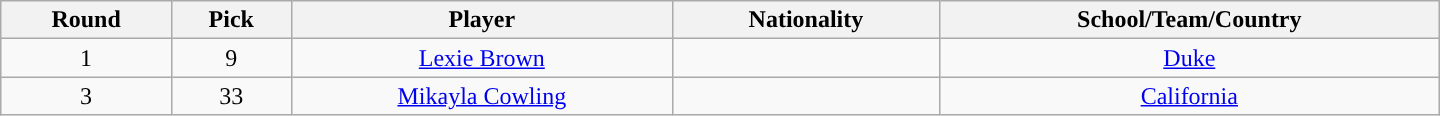<table class="wikitable" style="text-align:center; width:60em">
<tr>
<th>Round</th>
<th>Pick</th>
<th>Player</th>
<th>Nationality</th>
<th>School/Team/Country</th>
</tr>
<tr>
<td>1</td>
<td>9</td>
<td><a href='#'>Lexie Brown</a></td>
<td></td>
<td><a href='#'>Duke</a></td>
</tr>
<tr>
<td>3</td>
<td>33</td>
<td><a href='#'>Mikayla Cowling</a></td>
<td></td>
<td><a href='#'>California</a></td>
</tr>
</table>
